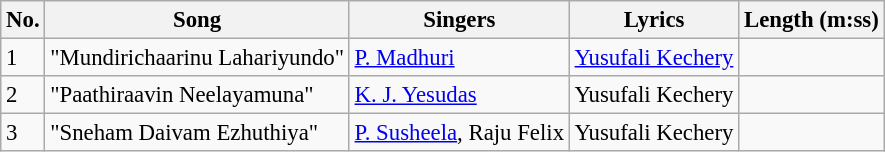<table class="wikitable" style="font-size:95%;">
<tr>
<th>No.</th>
<th>Song</th>
<th>Singers</th>
<th>Lyrics</th>
<th>Length (m:ss)</th>
</tr>
<tr>
<td>1</td>
<td>"Mundirichaarinu Lahariyundo"</td>
<td><a href='#'>P. Madhuri</a></td>
<td><a href='#'>Yusufali Kechery</a></td>
<td></td>
</tr>
<tr>
<td>2</td>
<td>"Paathiraavin Neelayamuna"</td>
<td><a href='#'>K. J. Yesudas</a></td>
<td>Yusufali Kechery</td>
<td></td>
</tr>
<tr>
<td>3</td>
<td>"Sneham Daivam Ezhuthiya"</td>
<td><a href='#'>P. Susheela</a>, Raju Felix</td>
<td>Yusufali Kechery</td>
<td></td>
</tr>
</table>
